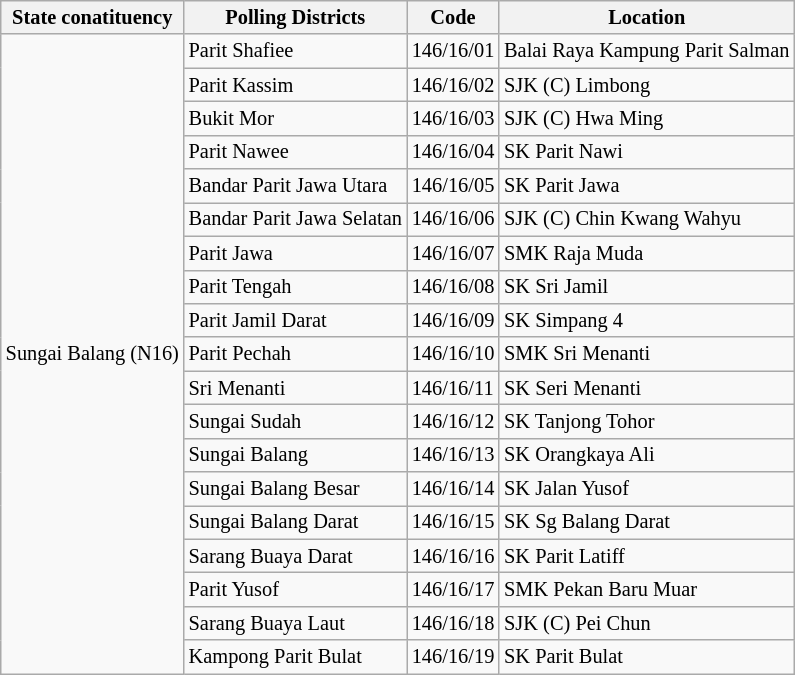<table class="wikitable sortable mw-collapsible" style="white-space:nowrap;font-size:85%">
<tr>
<th>State conatituency</th>
<th>Polling Districts</th>
<th>Code</th>
<th>Location</th>
</tr>
<tr>
<td rowspan="19">Sungai Balang (N16)</td>
<td>Parit Shafiee</td>
<td>146/16/01</td>
<td>Balai Raya Kampung Parit Salman</td>
</tr>
<tr>
<td>Parit Kassim</td>
<td>146/16/02</td>
<td>SJK (C) Limbong</td>
</tr>
<tr>
<td>Bukit Mor</td>
<td>146/16/03</td>
<td>SJK (C) Hwa Ming</td>
</tr>
<tr>
<td>Parit Nawee</td>
<td>146/16/04</td>
<td>SK Parit Nawi</td>
</tr>
<tr>
<td>Bandar Parit Jawa Utara</td>
<td>146/16/05</td>
<td>SK Parit Jawa</td>
</tr>
<tr>
<td>Bandar Parit Jawa Selatan</td>
<td>146/16/06</td>
<td>SJK (C) Chin Kwang Wahyu</td>
</tr>
<tr>
<td>Parit Jawa</td>
<td>146/16/07</td>
<td>SMK Raja Muda</td>
</tr>
<tr>
<td>Parit Tengah</td>
<td>146/16/08</td>
<td>SK Sri Jamil</td>
</tr>
<tr>
<td>Parit Jamil Darat</td>
<td>146/16/09</td>
<td>SK Simpang 4</td>
</tr>
<tr>
<td>Parit Pechah</td>
<td>146/16/10</td>
<td>SMK Sri Menanti</td>
</tr>
<tr>
<td>Sri Menanti</td>
<td>146/16/11</td>
<td>SK Seri Menanti</td>
</tr>
<tr>
<td>Sungai Sudah</td>
<td>146/16/12</td>
<td>SK Tanjong Tohor</td>
</tr>
<tr>
<td>Sungai Balang</td>
<td>146/16/13</td>
<td>SK Orangkaya Ali</td>
</tr>
<tr>
<td>Sungai Balang Besar</td>
<td>146/16/14</td>
<td>SK Jalan Yusof</td>
</tr>
<tr>
<td>Sungai Balang Darat</td>
<td>146/16/15</td>
<td>SK Sg Balang Darat</td>
</tr>
<tr>
<td>Sarang Buaya Darat</td>
<td>146/16/16</td>
<td>SK Parit Latiff</td>
</tr>
<tr>
<td>Parit Yusof</td>
<td>146/16/17</td>
<td>SMK Pekan Baru Muar</td>
</tr>
<tr>
<td>Sarang Buaya Laut</td>
<td>146/16/18</td>
<td>SJK (C) Pei Chun</td>
</tr>
<tr>
<td>Kampong Parit Bulat</td>
<td>146/16/19</td>
<td>SK Parit Bulat</td>
</tr>
</table>
